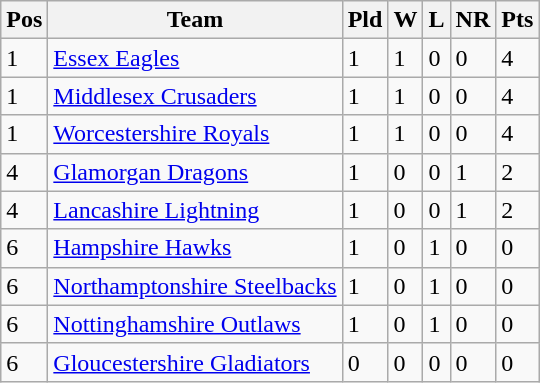<table class="wikitable">
<tr>
<th>Pos</th>
<th>Team</th>
<th>Pld</th>
<th>W</th>
<th>L</th>
<th>NR</th>
<th>Pts</th>
</tr>
<tr>
<td>1</td>
<td><a href='#'>Essex Eagles</a></td>
<td>1</td>
<td>1</td>
<td>0</td>
<td>0</td>
<td>4</td>
</tr>
<tr>
<td>1</td>
<td><a href='#'>Middlesex Crusaders</a></td>
<td>1</td>
<td>1</td>
<td>0</td>
<td>0</td>
<td>4</td>
</tr>
<tr>
<td>1</td>
<td><a href='#'>Worcestershire Royals</a></td>
<td>1</td>
<td>1</td>
<td>0</td>
<td>0</td>
<td>4</td>
</tr>
<tr>
<td>4</td>
<td><a href='#'>Glamorgan Dragons</a></td>
<td>1</td>
<td>0</td>
<td>0</td>
<td>1</td>
<td>2</td>
</tr>
<tr>
<td>4</td>
<td><a href='#'>Lancashire Lightning</a></td>
<td>1</td>
<td>0</td>
<td>0</td>
<td>1</td>
<td>2</td>
</tr>
<tr>
<td>6</td>
<td><a href='#'>Hampshire Hawks</a></td>
<td>1</td>
<td>0</td>
<td>1</td>
<td>0</td>
<td>0</td>
</tr>
<tr>
<td>6</td>
<td><a href='#'>Northamptonshire Steelbacks</a></td>
<td>1</td>
<td>0</td>
<td>1</td>
<td>0</td>
<td>0</td>
</tr>
<tr>
<td>6</td>
<td><a href='#'>Nottinghamshire Outlaws</a></td>
<td>1</td>
<td>0</td>
<td>1</td>
<td>0</td>
<td>0</td>
</tr>
<tr>
<td>6</td>
<td><a href='#'>Gloucestershire Gladiators</a></td>
<td>0</td>
<td>0</td>
<td>0</td>
<td>0</td>
<td>0</td>
</tr>
</table>
